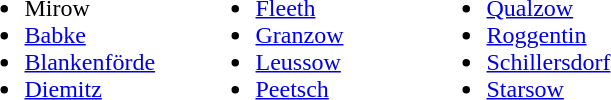<table>
<tr>
<td colspan="3"></td>
</tr>
<tr>
<td width="150" valign="top"><br><ul><li>Mirow</li><li><a href='#'>Babke</a></li><li><a href='#'>Blankenförde</a></li><li><a href='#'>Diemitz</a></li></ul></td>
<td width="150" valign="top"><br><ul><li><a href='#'>Fleeth</a></li><li><a href='#'>Granzow</a></li><li><a href='#'>Leussow</a></li><li><a href='#'>Peetsch</a></li></ul></td>
<td width="150" valign="top"><br><ul><li><a href='#'>Qualzow</a></li><li><a href='#'>Roggentin</a></li><li><a href='#'>Schillersdorf</a></li><li><a href='#'>Starsow</a></li></ul></td>
</tr>
</table>
